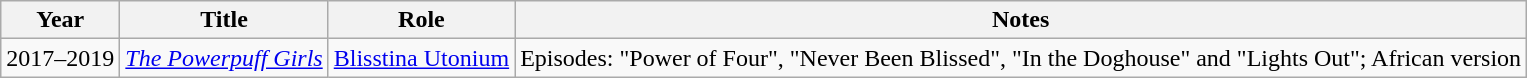<table class="wikitable">
<tr>
<th>Year</th>
<th>Title</th>
<th>Role</th>
<th>Notes</th>
</tr>
<tr>
<td>2017–2019</td>
<td><em><a href='#'>The Powerpuff Girls</a></em></td>
<td><a href='#'>Blisstina Utonium</a></td>
<td>Episodes: "Power of Four", "Never Been Blissed", "In the Doghouse" and "Lights Out"; African version</td>
</tr>
</table>
